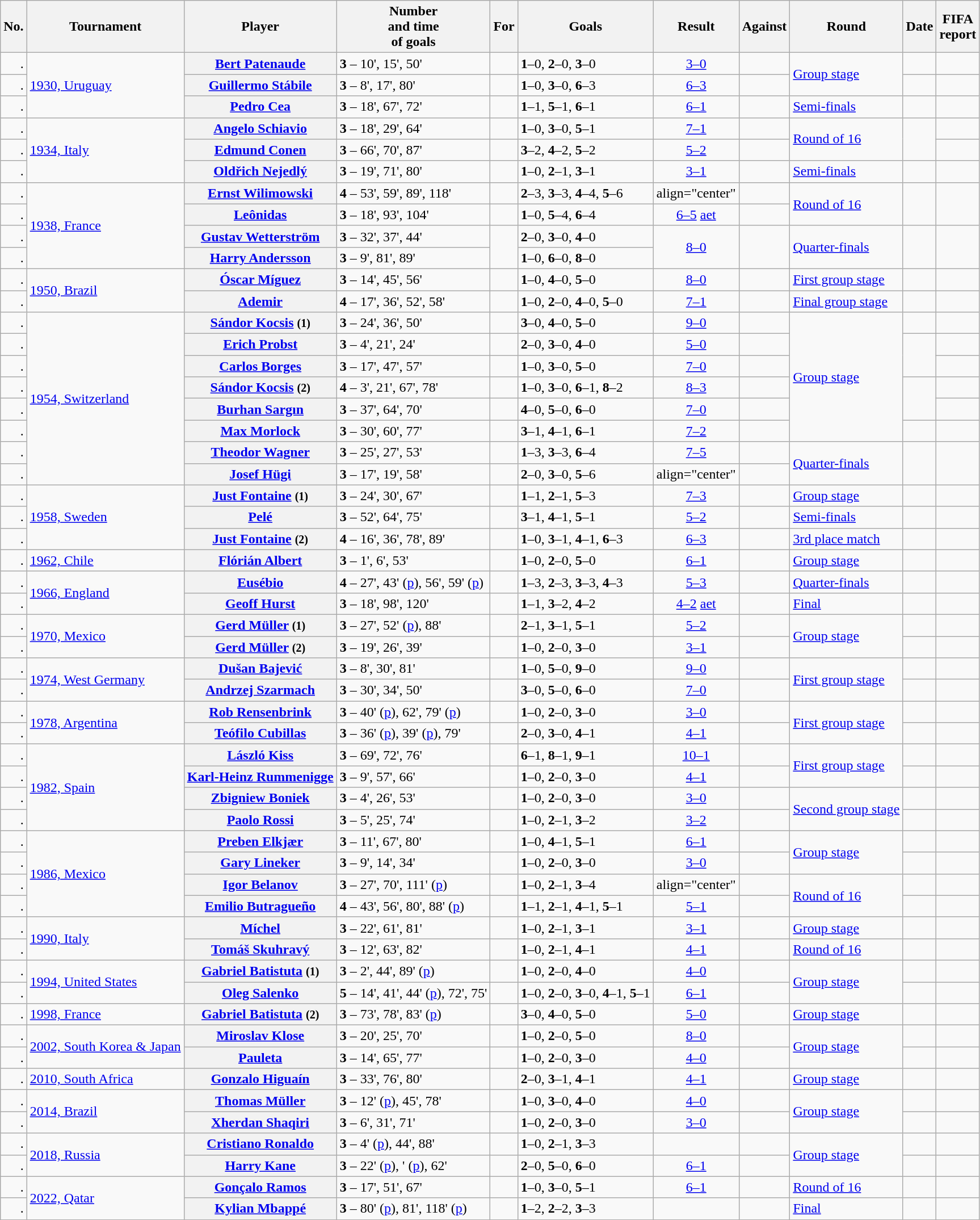<table class="wikitable plainrowheaders sortable">
<tr>
<th scope=col>No.</th>
<th scope=col>Tournament</th>
<th scope=col>Player</th>
<th scope=col>Number <br> and time <br> of goals</th>
<th scope=col>For</th>
<th scope=col class="unsortable">Goals</th>
<th scope=col class="unsortable">Result</th>
<th scope=col>Against</th>
<th scope=col>Round</th>
<th scope=col>Date</th>
<th scope=col class="unsortable">FIFA<br>report</th>
</tr>
<tr>
<td align="right">.</td>
<td rowspan=3><a href='#'>1930, Uruguay</a></td>
<th scope=row data-sort-value="Patenaude, Bert"><a href='#'>Bert Patenaude</a></th>
<td><strong>3</strong> – 10', 15', 50'</td>
<td></td>
<td><strong>1</strong>–0, <strong>2</strong>–0, <strong>3</strong>–0</td>
<td align=center><a href='#'>3–0</a></td>
<td></td>
<td rowspan=2><a href='#'>Group stage</a></td>
<td></td>
<td></td>
</tr>
<tr>
<td align="right">.</td>
<th scope=row data-sort-value="Stabile, Guillermo"><a href='#'>Guillermo Stábile</a></th>
<td><strong>3</strong> – 8', 17', 80'</td>
<td></td>
<td><strong>1</strong>–0, <strong>3</strong>–0, <strong>6</strong>–3</td>
<td align=center><a href='#'>6–3</a></td>
<td></td>
<td></td>
<td></td>
</tr>
<tr>
<td align="right">.</td>
<th scope=row data-sort-value="Cea, Pedro"><a href='#'>Pedro Cea</a></th>
<td><strong>3</strong> – 18', 67', 72'</td>
<td></td>
<td><strong>1</strong>–1, <strong>5</strong>–1, <strong>6</strong>–1</td>
<td align=center><a href='#'>6–1</a></td>
<td></td>
<td><a href='#'>Semi-finals</a></td>
<td></td>
<td></td>
</tr>
<tr>
<td align="right">.</td>
<td rowspan=3><a href='#'>1934, Italy</a></td>
<th scope=row data-sort-value="Schiavio, Angelo"><a href='#'>Angelo Schiavio</a></th>
<td><strong>3</strong> – 18', 29', 64'</td>
<td></td>
<td><strong>1</strong>–0, <strong>3</strong>–0, <strong>5</strong>–1</td>
<td align=center><a href='#'>7–1</a></td>
<td></td>
<td rowspan=2><a href='#'>Round of 16</a></td>
<td rowspan=2></td>
<td></td>
</tr>
<tr>
<td align="right">.</td>
<th scope=row data-sort-value="Conen, Edmund"><a href='#'>Edmund Conen</a></th>
<td><strong>3</strong> – 66', 70', 87'</td>
<td></td>
<td><strong>3</strong>–2, <strong>4</strong>–2, <strong>5</strong>–2</td>
<td align=center><a href='#'>5–2</a></td>
<td></td>
<td></td>
</tr>
<tr>
<td align="right">.</td>
<th scope=row data-sort-value="Nejedly, Oldrich"><a href='#'>Oldřich Nejedlý</a></th>
<td><strong>3</strong> – 19', 71', 80'</td>
<td></td>
<td><strong>1</strong>–0, <strong>2</strong>–1, <strong>3</strong>–1</td>
<td align=center><a href='#'>3–1</a></td>
<td></td>
<td><a href='#'>Semi-finals</a></td>
<td></td>
<td></td>
</tr>
<tr>
<td align="right">.</td>
<td rowspan=4><a href='#'>1938, France</a></td>
<th scope=row data-sort-value="Wilimowski, Ernst"><a href='#'>Ernst Wilimowski</a></th>
<td><strong>4</strong> – 53', 59', 89', 118'</td>
<td></td>
<td><strong>2</strong>–3, <strong>3</strong>–3, <strong>4</strong>–4, <strong>5</strong>–6</td>
<td>align="center" </td>
<td></td>
<td rowspan=2><a href='#'>Round of 16</a></td>
<td rowspan=2></td>
<td rowspan=2></td>
</tr>
<tr>
<td align="right">.</td>
<th scope=row data-sort-value="Leonidas"><a href='#'>Leônidas</a></th>
<td><strong>3</strong> – 18', 93', 104'</td>
<td></td>
<td><strong>1</strong>–0, <strong>5</strong>–4, <strong>6</strong>–4</td>
<td align=center><a href='#'>6–5</a> <a href='#'>aet</a></td>
<td></td>
</tr>
<tr>
<td align="right">.</td>
<th scope=row data-sort-value="Wetterstrom, Gustav"><a href='#'>Gustav Wetterström</a></th>
<td><strong>3</strong> – 32', 37', 44'</td>
<td rowspan="2"></td>
<td><strong>2</strong>–0, <strong>3</strong>–0, <strong>4</strong>–0</td>
<td rowspan="2" align="center"><a href='#'>8–0</a></td>
<td rowspan="2"></td>
<td rowspan=2><a href='#'>Quarter-finals</a></td>
<td rowspan=2></td>
<td rowspan=2></td>
</tr>
<tr>
<td align="right">.</td>
<th scope=row data-sort-value="Andersson, Harry"><a href='#'>Harry Andersson</a></th>
<td><strong>3</strong> – 9', 81', 89'</td>
<td><strong>1</strong>–0, <strong>6</strong>–0, <strong>8</strong>–0</td>
</tr>
<tr>
<td align="right">.</td>
<td rowspan=2><a href='#'>1950, Brazil</a></td>
<th scope=row data-sort-value="Miguez, Oscar"><a href='#'>Óscar Míguez</a></th>
<td><strong>3</strong> – 14', 45', 56'</td>
<td></td>
<td><strong>1</strong>–0, <strong>4</strong>–0, <strong>5</strong>–0</td>
<td align=center><a href='#'>8–0</a></td>
<td></td>
<td><a href='#'>First group stage</a></td>
<td></td>
<td></td>
</tr>
<tr>
<td align="right">.</td>
<th scope=row data-sort-value="Ademir"><a href='#'>Ademir</a></th>
<td><strong>4</strong> – 17', 36', 52', 58'</td>
<td></td>
<td><strong>1</strong>–0, <strong>2</strong>–0, <strong>4</strong>–0, <strong>5</strong>–0</td>
<td align=center><a href='#'>7–1</a></td>
<td></td>
<td><a href='#'>Final group stage</a></td>
<td></td>
<td></td>
</tr>
<tr>
<td align="right">.</td>
<td rowspan=8><a href='#'>1954, Switzerland</a></td>
<th scope=row data-sort-value="Kocsis, Sandor"><a href='#'>Sándor Kocsis</a> <small>(1)</small></th>
<td><strong>3</strong> – 24', 36', 50'</td>
<td></td>
<td><strong>3</strong>–0, <strong>4</strong>–0, <strong>5</strong>–0</td>
<td align=center><a href='#'>9–0</a></td>
<td></td>
<td rowspan=6><a href='#'>Group stage</a></td>
<td></td>
<td></td>
</tr>
<tr>
<td align="right">.</td>
<th scope=row data-sort-value="Probst, Erich"><a href='#'>Erich Probst</a></th>
<td><strong>3</strong> – 4', 21', 24'</td>
<td></td>
<td><strong>2</strong>–0, <strong>3</strong>–0, <strong>4</strong>–0</td>
<td align=center><a href='#'>5–0</a></td>
<td></td>
<td rowspan=2></td>
<td></td>
</tr>
<tr>
<td align="right">.</td>
<th scope=row data-sort-value="Borges, Carlos"><a href='#'>Carlos Borges</a></th>
<td><strong>3</strong> – 17', 47', 57'</td>
<td></td>
<td><strong>1</strong>–0, <strong>3</strong>–0, <strong>5</strong>–0</td>
<td align=center><a href='#'>7–0</a></td>
<td></td>
<td></td>
</tr>
<tr>
<td align="right">.</td>
<th scope=row data-sort-value="Kocsis, Sandor"><a href='#'>Sándor Kocsis</a> <small>(2)</small></th>
<td><strong>4</strong> – 3', 21', 67', 78'</td>
<td></td>
<td><strong>1</strong>–0, <strong>3</strong>–0, <strong>6</strong>–1, <strong>8</strong>–2</td>
<td align=center><a href='#'>8–3</a></td>
<td data-sort-value="Germany"></td>
<td rowspan=2></td>
<td></td>
</tr>
<tr>
<td align="right">.</td>
<th scope=row data-sort-value="Sargin, Burhan"><a href='#'>Burhan Sargın</a></th>
<td><strong>3</strong> – 37', 64', 70'</td>
<td></td>
<td><strong>4</strong>–0, <strong>5</strong>–0, <strong>6</strong>–0</td>
<td align=center><a href='#'>7–0</a></td>
<td></td>
<td></td>
</tr>
<tr>
<td align="right">.</td>
<th scope=row data-sort-value="Morlock, Max"><a href='#'>Max Morlock</a></th>
<td><strong>3</strong> – 30', 60', 77'</td>
<td data-sort-value="Germany"></td>
<td><strong>3</strong>–1, <strong>4</strong>–1, <strong>6</strong>–1</td>
<td align=center><a href='#'>7–2</a></td>
<td></td>
<td></td>
<td></td>
</tr>
<tr>
<td align="right">.</td>
<th scope=row data-sort-value="Wagner, Theodor"><a href='#'>Theodor Wagner</a></th>
<td><strong>3</strong> – 25', 27', 53'</td>
<td></td>
<td><strong>1</strong>–3, <strong>3</strong>–3, <strong>6</strong>–4</td>
<td align=center><a href='#'>7–5</a></td>
<td></td>
<td rowspan=2><a href='#'>Quarter-finals</a></td>
<td rowspan=2></td>
<td rowspan=2></td>
</tr>
<tr>
<td align="right">.</td>
<th scope=row data-sort-value="Hugi, Josef"><a href='#'>Josef Hügi</a></th>
<td><strong>3</strong> – 17', 19', 58'</td>
<td></td>
<td><strong>2</strong>–0, <strong>3</strong>–0, <strong>5</strong>–6</td>
<td>align="center" </td>
<td></td>
</tr>
<tr>
<td align="right">.</td>
<td rowspan=3><a href='#'>1958, Sweden</a></td>
<th scope=row data-sort-value="Fontaine, Just"><a href='#'>Just Fontaine</a> <small>(1)</small></th>
<td><strong>3</strong> – 24', 30', 67'</td>
<td></td>
<td><strong>1</strong>–1, <strong>2</strong>–1, <strong>5</strong>–3</td>
<td align=center><a href='#'>7–3</a></td>
<td></td>
<td><a href='#'>Group stage</a></td>
<td></td>
<td></td>
</tr>
<tr>
<td align="right">.</td>
<th scope=row data-sort-value="Pele"><a href='#'>Pelé</a></th>
<td><strong>3</strong> – 52', 64', 75'</td>
<td></td>
<td><strong>3</strong>–1, <strong>4</strong>–1, <strong>5</strong>–1</td>
<td align=center><a href='#'>5–2</a></td>
<td></td>
<td><a href='#'>Semi-finals</a></td>
<td></td>
<td></td>
</tr>
<tr>
<td align="right">.</td>
<th scope=row data-sort-value="Fontaine, Just"><a href='#'>Just Fontaine</a> <small>(2)</small></th>
<td><strong>4</strong> – 16', 36', 78', 89'</td>
<td></td>
<td><strong>1</strong>–0, <strong>3</strong>–1, <strong>4</strong>–1, <strong>6</strong>–3</td>
<td align=center><a href='#'>6–3</a></td>
<td data-sort-value="Germany"></td>
<td><a href='#'>3rd place match</a></td>
<td></td>
<td></td>
</tr>
<tr>
<td align="right">.</td>
<td><a href='#'>1962, Chile</a></td>
<th scope=row data-sort-value="Albert, Florian"><a href='#'>Flórián Albert</a></th>
<td><strong>3</strong> – 1', 6', 53'</td>
<td></td>
<td><strong>1</strong>–0, <strong>2</strong>–0, <strong>5</strong>–0</td>
<td align=center><a href='#'>6–1</a></td>
<td></td>
<td><a href='#'>Group stage</a></td>
<td></td>
<td></td>
</tr>
<tr>
<td align="right">.</td>
<td rowspan=2><a href='#'>1966, England</a></td>
<th scope=row data-sort-value="Eusebio"><a href='#'>Eusébio</a></th>
<td><strong>4</strong> – 27', 43' (<a href='#'>p</a>), 56', 59' (<a href='#'>p</a>)</td>
<td></td>
<td><strong>1</strong>–3, <strong>2</strong>–3, <strong>3</strong>–3, <strong>4</strong>–3</td>
<td align=center><a href='#'>5–3</a></td>
<td></td>
<td><a href='#'>Quarter-finals</a></td>
<td></td>
<td></td>
</tr>
<tr>
<td align="right">.</td>
<th scope=row data-sort-value="Hurst, Geoff"><a href='#'>Geoff Hurst</a></th>
<td><strong>3</strong> – 18', 98', 120'</td>
<td></td>
<td><strong>1</strong>–1, <strong>3</strong>–2, <strong>4</strong>–2</td>
<td align=center><a href='#'>4–2</a> <a href='#'>aet</a></td>
<td data-sort-value="Germany"></td>
<td><a href='#'>Final</a></td>
<td></td>
<td></td>
</tr>
<tr>
<td align="right">.</td>
<td rowspan=2><a href='#'>1970, Mexico</a></td>
<th scope=row data-sort-value="Muller, Gerd"><a href='#'>Gerd Müller</a> <small>(1)</small></th>
<td><strong>3</strong> – 27', 52' (<a href='#'>p</a>), 88'</td>
<td data-sort-value="Germany"></td>
<td><strong>2</strong>–1, <strong>3</strong>–1, <strong>5</strong>–1</td>
<td align=center><a href='#'>5–2</a></td>
<td></td>
<td rowspan=2><a href='#'>Group stage</a></td>
<td></td>
<td></td>
</tr>
<tr>
<td align="right">.</td>
<th scope=row data-sort-value="Muller, Gerd"><a href='#'>Gerd Müller</a> <small>(2)</small></th>
<td><strong>3</strong> – 19', 26', 39'</td>
<td data-sort-value="Germany"></td>
<td><strong>1</strong>–0, <strong>2</strong>–0, <strong>3</strong>–0</td>
<td align=center><a href='#'>3–1</a></td>
<td></td>
<td></td>
<td></td>
</tr>
<tr>
<td align="right">.</td>
<td rowspan=2><a href='#'>1974, West Germany</a></td>
<th scope=row data-sort-value="Bajevic, Dusan"><a href='#'>Dušan Bajević</a></th>
<td><strong>3</strong> – 8', 30', 81'</td>
<td></td>
<td><strong>1</strong>–0, <strong>5</strong>–0, <strong>9</strong>–0</td>
<td align=center><a href='#'>9–0</a></td>
<td></td>
<td rowspan=2><a href='#'>First group stage</a></td>
<td></td>
<td></td>
</tr>
<tr>
<td align="right">.</td>
<th scope=row data-sort-value="Szarmach, Andrzej"><a href='#'>Andrzej Szarmach</a></th>
<td><strong>3</strong> – 30', 34', 50'</td>
<td></td>
<td><strong>3</strong>–0, <strong>5</strong>–0, <strong>6</strong>–0</td>
<td align=center><a href='#'>7–0</a></td>
<td></td>
<td></td>
<td></td>
</tr>
<tr>
<td align="right">.</td>
<td rowspan=2><a href='#'>1978, Argentina</a></td>
<th scope=row data-sort-value="Rensenbrink, Rob"><a href='#'>Rob Rensenbrink</a></th>
<td><strong>3</strong> – 40' (<a href='#'>p</a>), 62', 79' (<a href='#'>p</a>)</td>
<td></td>
<td><strong>1</strong>–0, <strong>2</strong>–0, <strong>3</strong>–0</td>
<td align=center><a href='#'>3–0</a></td>
<td></td>
<td rowspan=2><a href='#'>First group stage</a></td>
<td></td>
<td></td>
</tr>
<tr>
<td align="right">.</td>
<th scope=row data-sort-value="Cubillas, Teofilo"><a href='#'>Teófilo Cubillas</a></th>
<td><strong>3</strong> – 36' (<a href='#'>p</a>), 39' (<a href='#'>p</a>), 79'</td>
<td></td>
<td><strong>2</strong>–0, <strong>3</strong>–0, <strong>4</strong>–1</td>
<td align=center><a href='#'>4–1</a></td>
<td></td>
<td></td>
<td></td>
</tr>
<tr>
<td align="right">.</td>
<td rowspan=4><a href='#'>1982, Spain</a></td>
<th scope=row data-sort-value="Kiss, Laszlo"><a href='#'>László Kiss</a></th>
<td><strong>3</strong> – 69', 72', 76'</td>
<td></td>
<td><strong>6</strong>–1, <strong>8</strong>–1, <strong>9</strong>–1</td>
<td align=center><a href='#'>10–1</a></td>
<td></td>
<td rowspan=2><a href='#'>First group stage</a></td>
<td></td>
<td></td>
</tr>
<tr>
<td align="right">.</td>
<th scope=row data-sort-value="Rummenigge, Karl-Heinz"><a href='#'>Karl-Heinz Rummenigge</a></th>
<td><strong>3</strong> – 9', 57', 66'</td>
<td data-sort-value="Germany"></td>
<td><strong>1</strong>–0, <strong>2</strong>–0, <strong>3</strong>–0</td>
<td align=center><a href='#'>4–1</a></td>
<td></td>
<td></td>
<td></td>
</tr>
<tr>
<td align="right">.</td>
<th scope=row data-sort-value="Boniek, Zbigniew"><a href='#'>Zbigniew Boniek</a></th>
<td><strong>3</strong> – 4', 26', 53'</td>
<td></td>
<td><strong>1</strong>–0, <strong>2</strong>–0, <strong>3</strong>–0</td>
<td align=center><a href='#'>3–0</a></td>
<td></td>
<td rowspan=2><a href='#'>Second group stage</a></td>
<td></td>
<td></td>
</tr>
<tr>
<td align="right">.</td>
<th scope=row data-sort-value="Rossi, Paolo"><a href='#'>Paolo Rossi</a></th>
<td><strong>3</strong> – 5', 25', 74'</td>
<td></td>
<td><strong>1</strong>–0, <strong>2</strong>–1, <strong>3</strong>–2</td>
<td align=center><a href='#'>3–2</a></td>
<td></td>
<td></td>
<td></td>
</tr>
<tr>
<td align="right">.</td>
<td rowspan=4><a href='#'>1986, Mexico</a></td>
<th scope=row data-sort-value="Elkjaer, Preben"><a href='#'>Preben Elkjær</a></th>
<td><strong>3</strong> – 11', 67', 80'</td>
<td></td>
<td><strong>1</strong>–0, <strong>4</strong>–1, <strong>5</strong>–1</td>
<td align=center><a href='#'>6–1</a></td>
<td></td>
<td rowspan=2><a href='#'>Group stage</a></td>
<td></td>
<td></td>
</tr>
<tr>
<td align="right">.</td>
<th scope=row data-sort-value="Lineker, Gary"><a href='#'>Gary Lineker</a></th>
<td><strong>3</strong> – 9', 14', 34'</td>
<td></td>
<td><strong>1</strong>–0, <strong>2</strong>–0, <strong>3</strong>–0</td>
<td align=center><a href='#'>3–0</a></td>
<td></td>
<td></td>
<td></td>
</tr>
<tr>
<td align="right">.</td>
<th scope=row data-sort-value="Belanov, Igor"><a href='#'>Igor Belanov</a></th>
<td><strong>3</strong> – 27', 70', 111' (<a href='#'>p</a>)</td>
<td></td>
<td><strong>1</strong>–0, <strong>2</strong>–1, <strong>3</strong>–4</td>
<td>align="center" </td>
<td></td>
<td rowspan=2><a href='#'>Round of 16</a></td>
<td></td>
<td></td>
</tr>
<tr>
<td align="right">.</td>
<th scope=row data-sort-value="Butragueno, Emilio"><a href='#'>Emilio Butragueño</a></th>
<td><strong>4</strong> – 43', 56', 80', 88' (<a href='#'>p</a>)</td>
<td></td>
<td><strong>1</strong>–1, <strong>2</strong>–1, <strong>4</strong>–1, <strong>5</strong>–1</td>
<td align=center><a href='#'>5–1</a></td>
<td></td>
<td></td>
<td></td>
</tr>
<tr>
<td align="right">.</td>
<td rowspan=2><a href='#'>1990, Italy</a></td>
<th scope=row data-sort-value="Michel"><a href='#'>Míchel</a></th>
<td><strong>3</strong> – 22', 61', 81'</td>
<td></td>
<td><strong>1</strong>–0, <strong>2</strong>–1, <strong>3</strong>–1</td>
<td align=center><a href='#'>3–1</a></td>
<td></td>
<td><a href='#'>Group stage</a></td>
<td></td>
<td></td>
</tr>
<tr>
<td align="right">.</td>
<th scope=row data-sort-value="Skuhravy, Tomas"><a href='#'>Tomáš Skuhravý</a></th>
<td><strong>3</strong> – 12', 63', 82'</td>
<td></td>
<td><strong>1</strong>–0, <strong>2</strong>–1, <strong>4</strong>–1</td>
<td align=center><a href='#'>4–1</a></td>
<td></td>
<td><a href='#'>Round of 16</a></td>
<td></td>
<td></td>
</tr>
<tr>
<td align="right">.</td>
<td rowspan=2><a href='#'>1994, United States</a></td>
<th scope=row data-sort-value="Batistuta, Gabriel"><a href='#'>Gabriel Batistuta</a> <small>(1)</small></th>
<td><strong>3</strong> – 2', 44', 89' (<a href='#'>p</a>)</td>
<td></td>
<td><strong>1</strong>–0, <strong>2</strong>–0, <strong>4</strong>–0</td>
<td align=center><a href='#'>4–0</a></td>
<td></td>
<td rowspan=2><a href='#'>Group stage</a></td>
<td></td>
<td></td>
</tr>
<tr>
<td align="right">.</td>
<th scope=row data-sort-value="Salenko, Oleg"><a href='#'>Oleg Salenko</a></th>
<td><strong>5</strong> – 14', 41', 44' (<a href='#'>p</a>), 72', 75'</td>
<td></td>
<td><strong>1</strong>–0, <strong>2</strong>–0, <strong>3</strong>–0, <strong>4</strong>–1, <strong>5</strong>–1</td>
<td align=center><a href='#'>6–1</a></td>
<td></td>
<td></td>
<td></td>
</tr>
<tr>
<td align="right">.</td>
<td><a href='#'>1998, France</a></td>
<th scope=row data-sort-value="Batistuta, Gabriel"><a href='#'>Gabriel Batistuta</a> <small>(2)</small></th>
<td><strong>3</strong> – 73', 78', 83' (<a href='#'>p</a>)</td>
<td></td>
<td><strong>3</strong>–0, <strong>4</strong>–0, <strong>5</strong>–0</td>
<td align=center><a href='#'>5–0</a></td>
<td></td>
<td><a href='#'>Group stage</a></td>
<td></td>
<td></td>
</tr>
<tr>
<td align="right">.</td>
<td rowspan=2><a href='#'>2002, South Korea & Japan</a></td>
<th scope=row data-sort-value="Klose, Miroslav"><a href='#'>Miroslav Klose</a></th>
<td><strong>3</strong> – 20', 25', 70'</td>
<td></td>
<td><strong>1</strong>–0, <strong>2</strong>–0, <strong>5</strong>–0</td>
<td align=center><a href='#'>8–0</a></td>
<td></td>
<td rowspan=2><a href='#'>Group stage</a></td>
<td></td>
<td></td>
</tr>
<tr>
<td align="right">.</td>
<th scope=row data-sort-value="Pauleta"><a href='#'>Pauleta</a></th>
<td><strong>3</strong> – 14', 65', 77'</td>
<td></td>
<td><strong>1</strong>–0, <strong>2</strong>–0, <strong>3</strong>–0</td>
<td align=center><a href='#'>4–0</a></td>
<td></td>
<td></td>
<td></td>
</tr>
<tr>
<td align="right">.</td>
<td><a href='#'>2010, South Africa</a></td>
<th scope=row data-sort-value="Higuain, Gonzalo"><a href='#'>Gonzalo Higuaín</a></th>
<td><strong>3</strong> – 33', 76', 80'</td>
<td></td>
<td><strong>2</strong>–0, <strong>3</strong>–1, <strong>4</strong>–1</td>
<td align=center><a href='#'>4–1</a></td>
<td></td>
<td><a href='#'>Group stage</a></td>
<td></td>
<td></td>
</tr>
<tr>
<td align="right">.</td>
<td rowspan=2><a href='#'>2014, Brazil</a></td>
<th scope=row data-sort-value="Muller, Thomas"><a href='#'>Thomas Müller</a></th>
<td><strong>3</strong> – 12' (<a href='#'>p</a>), 45', 78'</td>
<td></td>
<td><strong>1</strong>–0, <strong>3</strong>–0, <strong>4</strong>–0</td>
<td align=center><a href='#'>4–0</a></td>
<td></td>
<td rowspan=2><a href='#'>Group stage</a></td>
<td></td>
<td></td>
</tr>
<tr>
<td align="right">.</td>
<th scope=row data-sort-value="Shaqiri, Xherdan"><a href='#'>Xherdan Shaqiri</a></th>
<td><strong>3</strong> – 6', 31', 71'</td>
<td></td>
<td><strong>1</strong>–0, <strong>2</strong>–0, <strong>3</strong>–0</td>
<td align=center><a href='#'>3–0</a></td>
<td></td>
<td></td>
<td></td>
</tr>
<tr>
<td align="right">.</td>
<td rowspan=2><a href='#'>2018, Russia</a></td>
<th scope=row data-sort-value="Ronaldo, Cristiano"><a href='#'>Cristiano Ronaldo</a></th>
<td><strong>3</strong> – 4' (<a href='#'>p</a>), 44', 88'</td>
<td></td>
<td><strong>1</strong>–0, <strong>2</strong>–1, <strong>3</strong>–3</td>
<td></td>
<td></td>
<td rowspan=2><a href='#'>Group stage</a></td>
<td></td>
<td></td>
</tr>
<tr>
<td align="right">.</td>
<th scope=row data-sort-value="Kane, Harry"><a href='#'>Harry Kane</a></th>
<td><strong>3</strong> – 22' (<a href='#'>p</a>), ' (<a href='#'>p</a>), 62'</td>
<td></td>
<td><strong>2</strong>–0, <strong>5</strong>–0, <strong>6</strong>–0</td>
<td align=center><a href='#'>6–1</a></td>
<td></td>
<td></td>
<td></td>
</tr>
<tr>
<td align="right">.</td>
<td rowspan=2><a href='#'>2022, Qatar</a></td>
<th scope=row data-sort-value="Ramos, Gonçalo"><a href='#'>Gonçalo Ramos</a></th>
<td><strong>3</strong> – 17', 51', 67'</td>
<td></td>
<td><strong>1</strong>–0, <strong>3</strong>–0, <strong>5</strong>–1</td>
<td align=center><a href='#'>6–1</a></td>
<td></td>
<td><a href='#'>Round of 16</a></td>
<td></td>
<td></td>
</tr>
<tr>
<td align="right">.</td>
<th scope=row data-sort-value="Mbappé, Kylian"><a href='#'>Kylian Mbappé</a></th>
<td><strong>3</strong> – 80' (<a href='#'>p</a>), 81', 118' (<a href='#'>p</a>)</td>
<td></td>
<td><strong>1</strong>–2, <strong>2</strong>–2, <strong>3</strong>–3</td>
<td></td>
<td></td>
<td><a href='#'>Final</a></td>
<td></td>
<td></td>
</tr>
</table>
